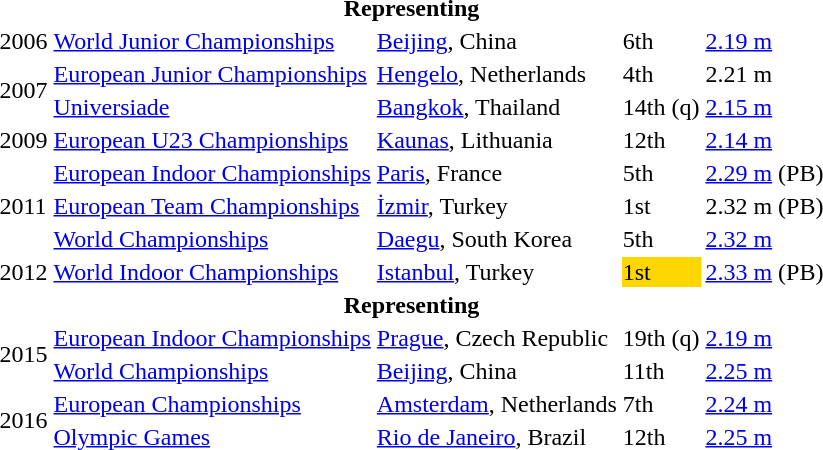<table>
<tr>
<th colspan="5">Representing </th>
</tr>
<tr>
<td>2006</td>
<td><a href='#'>World Junior Championships</a></td>
<td><a href='#'>Beijing</a>, China</td>
<td>6th</td>
<td><a href='#'>2.19 m</a></td>
</tr>
<tr>
<td rowspan=2>2007</td>
<td><a href='#'>European Junior Championships</a></td>
<td><a href='#'>Hengelo</a>, Netherlands</td>
<td>4th</td>
<td>2.21 m</td>
</tr>
<tr>
<td><a href='#'>Universiade</a></td>
<td><a href='#'>Bangkok</a>, Thailand</td>
<td>14th (q)</td>
<td><a href='#'>2.15 m</a></td>
</tr>
<tr>
<td>2009</td>
<td><a href='#'>European U23 Championships</a></td>
<td><a href='#'>Kaunas</a>, Lithuania</td>
<td>12th</td>
<td><a href='#'>2.14 m</a></td>
</tr>
<tr>
<td rowspan=3>2011</td>
<td><a href='#'>European Indoor Championships</a></td>
<td><a href='#'>Paris</a>, France</td>
<td>5th</td>
<td><a href='#'>2.29 m</a> (PB)</td>
</tr>
<tr>
<td><a href='#'>European Team Championships</a></td>
<td><a href='#'>İzmir</a>, Turkey</td>
<td>1st</td>
<td>2.32 m (PB)</td>
</tr>
<tr>
<td><a href='#'>World Championships</a></td>
<td><a href='#'>Daegu</a>, South Korea</td>
<td>5th</td>
<td><a href='#'>2.32 m</a></td>
</tr>
<tr>
<td>2012</td>
<td><a href='#'>World Indoor Championships</a></td>
<td><a href='#'>Istanbul</a>, Turkey</td>
<td bgcolor="gold">1st</td>
<td><a href='#'>2.33 m</a> (PB)</td>
</tr>
<tr>
<th colspan="5">Representing </th>
</tr>
<tr>
<td rowspan=2>2015</td>
<td><a href='#'>European Indoor Championships</a></td>
<td><a href='#'>Prague</a>, Czech Republic</td>
<td>19th (q)</td>
<td><a href='#'>2.19 m</a></td>
</tr>
<tr>
<td><a href='#'>World Championships</a></td>
<td><a href='#'>Beijing</a>, China</td>
<td>11th</td>
<td><a href='#'>2.25 m</a></td>
</tr>
<tr>
<td rowspan=2>2016</td>
<td><a href='#'>European Championships</a></td>
<td><a href='#'>Amsterdam</a>, Netherlands</td>
<td>7th</td>
<td><a href='#'>2.24 m</a></td>
</tr>
<tr>
<td><a href='#'>Olympic Games</a></td>
<td><a href='#'>Rio de Janeiro</a>, Brazil</td>
<td>12th</td>
<td><a href='#'>2.25 m</a></td>
</tr>
</table>
